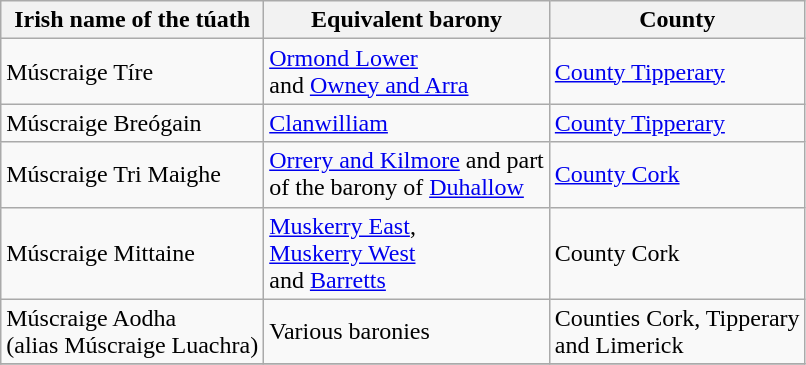<table class="wikitable">
<tr>
<th>Irish name of the túath</th>
<th>Equivalent barony</th>
<th>County</th>
</tr>
<tr>
<td>Múscraige Tíre</td>
<td><a href='#'>Ormond Lower</a> <br>and <a href='#'>Owney and Arra</a></td>
<td><a href='#'>County Tipperary</a></td>
</tr>
<tr>
<td>Múscraige Breógain</td>
<td><a href='#'>Clanwilliam</a></td>
<td><a href='#'>County Tipperary</a></td>
</tr>
<tr>
<td>Múscraige Tri Maighe</td>
<td><a href='#'>Orrery and Kilmore</a> and part<br>of the barony of <a href='#'>Duhallow</a></td>
<td><a href='#'>County Cork</a></td>
</tr>
<tr>
<td>Múscraige Mittaine</td>
<td><a href='#'>Muskerry East</a>,<br> <a href='#'>Muskerry West</a> <br> and <a href='#'>Barretts</a></td>
<td>County Cork</td>
</tr>
<tr>
<td>Múscraige Aodha<br> (alias Múscraige Luachra)</td>
<td>Various baronies</td>
<td>Counties Cork, Tipperary<br> and Limerick</td>
</tr>
<tr>
</tr>
</table>
